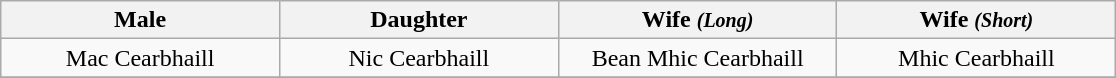<table class="wikitable" style="text-align:right">
<tr>
<th width=20%>Male</th>
<th width=20%>Daughter</th>
<th width=20%>Wife <em><small>(Long)</small></em></th>
<th width=20%>Wife <em><small>(Short)</small></em></th>
</tr>
<tr>
<td align="center">Mac Cearbhaill</td>
<td align="center">Nic Cearbhaill</td>
<td align="center">Bean Mhic Cearbhaill</td>
<td align="center">Mhic Cearbhaill</td>
</tr>
<tr>
</tr>
</table>
